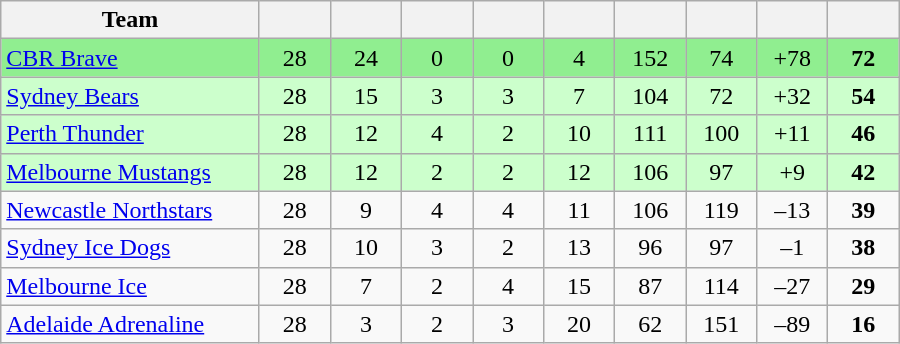<table class="wikitable" style="text-align:center;">
<tr>
<th width=165>Team</th>
<th width=40></th>
<th width=40></th>
<th width=40></th>
<th width=40></th>
<th width=40></th>
<th width=40></th>
<th width=40></th>
<th width=40></th>
<th width=40></th>
</tr>
<tr style="background:#90EE90;">
<td style="text-align:left;"><a href='#'>CBR Brave</a></td>
<td>28</td>
<td>24</td>
<td>0</td>
<td>0</td>
<td>4</td>
<td>152</td>
<td>74</td>
<td>+78</td>
<td><strong>72</strong></td>
</tr>
<tr style="background:#ccffcc;">
<td style="text-align:left;"><a href='#'>Sydney Bears</a></td>
<td>28</td>
<td>15</td>
<td>3</td>
<td>3</td>
<td>7</td>
<td>104</td>
<td>72</td>
<td>+32</td>
<td><strong>54</strong></td>
</tr>
<tr style="background:#ccffcc;">
<td style="text-align:left;"><a href='#'>Perth Thunder</a></td>
<td>28</td>
<td>12</td>
<td>4</td>
<td>2</td>
<td>10</td>
<td>111</td>
<td>100</td>
<td>+11</td>
<td><strong>46</strong></td>
</tr>
<tr style="background:#ccffcc;">
<td style="text-align:left;"><a href='#'>Melbourne Mustangs</a></td>
<td>28</td>
<td>12</td>
<td>2</td>
<td>2</td>
<td>12</td>
<td>106</td>
<td>97</td>
<td>+9</td>
<td><strong>42</strong></td>
</tr>
<tr>
<td style="text-align:left;"><a href='#'>Newcastle Northstars</a></td>
<td>28</td>
<td>9</td>
<td>4</td>
<td>4</td>
<td>11</td>
<td>106</td>
<td>119</td>
<td>–13</td>
<td><strong>39</strong></td>
</tr>
<tr>
<td style="text-align:left;"><a href='#'>Sydney Ice Dogs</a></td>
<td>28</td>
<td>10</td>
<td>3</td>
<td>2</td>
<td>13</td>
<td>96</td>
<td>97</td>
<td>–1</td>
<td><strong>38</strong></td>
</tr>
<tr>
<td style="text-align:left;"><a href='#'>Melbourne Ice</a></td>
<td>28</td>
<td>7</td>
<td>2</td>
<td>4</td>
<td>15</td>
<td>87</td>
<td>114</td>
<td>–27</td>
<td><strong>29</strong></td>
</tr>
<tr>
<td style="text-align:left;"><a href='#'>Adelaide Adrenaline</a></td>
<td>28</td>
<td>3</td>
<td>2</td>
<td>3</td>
<td>20</td>
<td>62</td>
<td>151</td>
<td>–89</td>
<td><strong>16</strong></td>
</tr>
</table>
